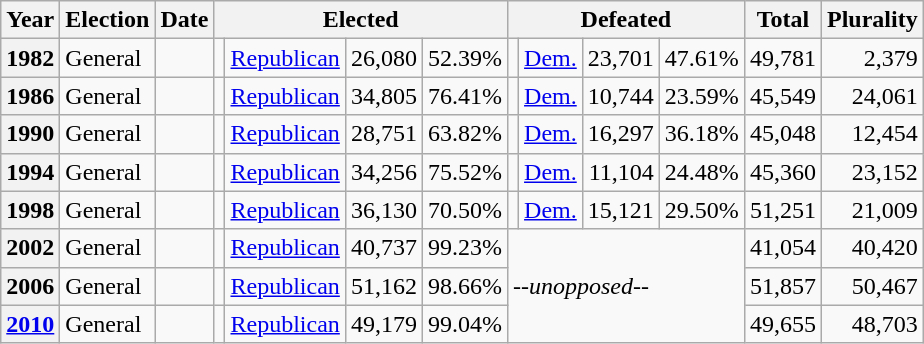<table class=wikitable>
<tr>
<th>Year</th>
<th>Election</th>
<th>Date</th>
<th ! colspan="4">Elected</th>
<th ! colspan="4">Defeated</th>
<th>Total</th>
<th>Plurality</th>
</tr>
<tr>
<th valign="top">1982</th>
<td valign="top">General</td>
<td valign="top"></td>
<td valign="top"></td>
<td valign="top" ><a href='#'>Republican</a></td>
<td valign="top" align="right">26,080</td>
<td valign="top" align="right">52.39%</td>
<td valign="top"></td>
<td valign="top" ><a href='#'>Dem.</a></td>
<td valign="top" align="right">23,701</td>
<td valign="top" align="right">47.61%</td>
<td valign="top" align="right">49,781</td>
<td valign="top" align="right">2,379</td>
</tr>
<tr>
<th valign="top">1986</th>
<td valign="top">General</td>
<td valign="top"></td>
<td valign="top"></td>
<td valign="top" ><a href='#'>Republican</a></td>
<td valign="top" align="right">34,805</td>
<td valign="top" align="right">76.41%</td>
<td valign="top"></td>
<td valign="top" ><a href='#'>Dem.</a></td>
<td valign="top" align="right">10,744</td>
<td valign="top" align="right">23.59%</td>
<td valign="top" align="right">45,549</td>
<td valign="top" align="right">24,061</td>
</tr>
<tr>
<th valign="top">1990</th>
<td valign="top">General</td>
<td valign="top"></td>
<td valign="top"></td>
<td valign="top" ><a href='#'>Republican</a></td>
<td valign="top" align="right">28,751</td>
<td valign="top" align="right">63.82%</td>
<td valign="top"></td>
<td valign="top" ><a href='#'>Dem.</a></td>
<td valign="top" align="right">16,297</td>
<td valign="top" align="right">36.18%</td>
<td valign="top" align="right">45,048</td>
<td valign="top" align="right">12,454</td>
</tr>
<tr>
<th valign="top">1994</th>
<td valign="top">General</td>
<td valign="top"></td>
<td valign="top"></td>
<td valign="top" ><a href='#'>Republican</a></td>
<td valign="top" align="right">34,256</td>
<td valign="top" align="right">75.52%</td>
<td valign="top"></td>
<td valign="top" ><a href='#'>Dem.</a></td>
<td valign="top" align="right">11,104</td>
<td valign="top" align="right">24.48%</td>
<td valign="top" align="right">45,360</td>
<td valign="top" align="right">23,152</td>
</tr>
<tr>
<th valign="top">1998</th>
<td valign="top">General</td>
<td valign="top"></td>
<td valign="top"></td>
<td valign="top" ><a href='#'>Republican</a></td>
<td valign="top" align="right">36,130</td>
<td valign="top" align="right">70.50%</td>
<td valign="top"></td>
<td valign="top" ><a href='#'>Dem.</a></td>
<td valign="top" align="right">15,121</td>
<td valign="top" align="right">29.50%</td>
<td valign="top" align="right">51,251</td>
<td valign="top" align="right">21,009</td>
</tr>
<tr>
<th valign="top">2002</th>
<td valign="top">General</td>
<td valign="top"></td>
<td valign="top"></td>
<td valign="top" ><a href='#'>Republican</a></td>
<td valign="top" align="right">40,737</td>
<td valign="top" align="right">99.23%</td>
<td colspan="4" rowspan="3"><em>--unopposed--</em></td>
<td valign="top" align="right">41,054</td>
<td valign="top" align="right">40,420</td>
</tr>
<tr>
<th valign="top">2006</th>
<td valign="top">General</td>
<td valign="top"></td>
<td valign="top"></td>
<td valign="top" ><a href='#'>Republican</a></td>
<td valign="top" align="right">51,162</td>
<td valign="top" align="right">98.66%</td>
<td valign="top" align="right">51,857</td>
<td valign="top" align="right">50,467</td>
</tr>
<tr>
<th valign="top"><a href='#'>2010</a></th>
<td valign="top">General</td>
<td valign="top"></td>
<td valign="top"></td>
<td valign="top" ><a href='#'>Republican</a></td>
<td valign="top" align="right">49,179</td>
<td valign="top" align="right">99.04%</td>
<td valign="top" align="right">49,655</td>
<td valign="top" align="right">48,703</td>
</tr>
</table>
